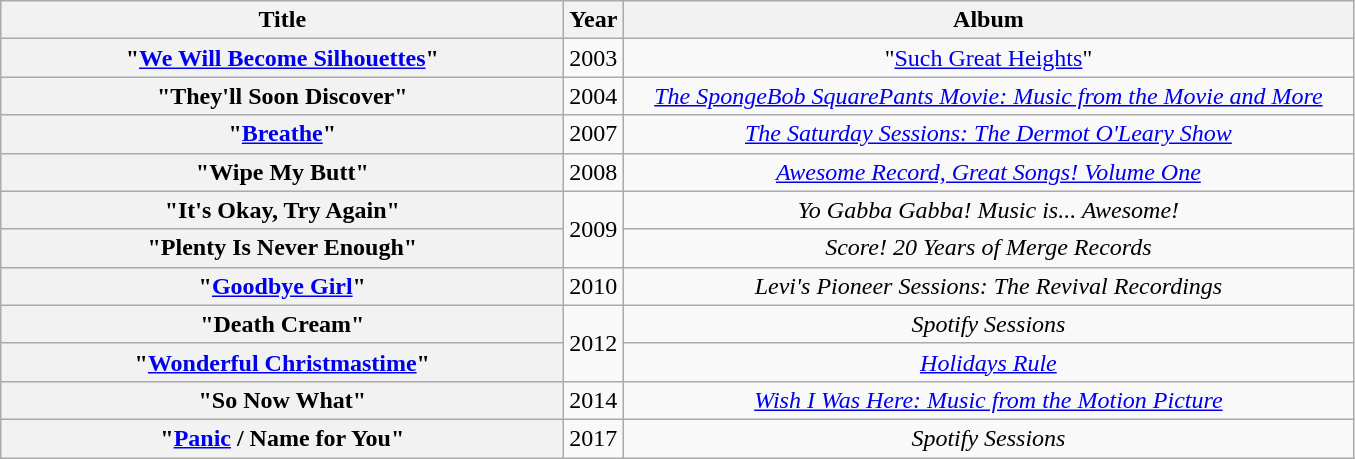<table class="wikitable plainrowheaders" style="text-align:center;" border="1">
<tr>
<th scope="col" style="width:23em;">Title</th>
<th scope="col">Year</th>
<th scope="col" style="width:30em;">Album</th>
</tr>
<tr>
<th scope="row">"<a href='#'>We Will Become Silhouettes</a>"</th>
<td>2003</td>
<td>"<a href='#'>Such Great Heights</a>"</td>
</tr>
<tr>
<th scope="row">"They'll Soon Discover"</th>
<td>2004</td>
<td><em><a href='#'> The SpongeBob SquarePants Movie: Music from the Movie and More</a></em></td>
</tr>
<tr>
<th scope="row">"<a href='#'>Breathe</a>"</th>
<td>2007</td>
<td><em><a href='#'>The Saturday Sessions: The Dermot O'Leary Show</a></em></td>
</tr>
<tr>
<th scope="row">"Wipe My Butt"</th>
<td>2008</td>
<td><em><a href='#'>Awesome Record, Great Songs! Volume One</a></em></td>
</tr>
<tr>
<th scope="row">"It's Okay, Try Again"</th>
<td rowspan="2">2009</td>
<td><em>Yo Gabba Gabba! Music is... Awesome!</em></td>
</tr>
<tr>
<th scope="row">"Plenty Is Never Enough"</th>
<td><em>Score! 20 Years of Merge Records</em></td>
</tr>
<tr>
<th scope="row">"<a href='#'>Goodbye Girl</a>"</th>
<td>2010</td>
<td><em>Levi's Pioneer Sessions: The Revival Recordings</em></td>
</tr>
<tr>
<th scope="row">"Death Cream"</th>
<td rowspan="2">2012</td>
<td><em>Spotify Sessions</em></td>
</tr>
<tr>
<th scope="row">"<a href='#'>Wonderful Christmastime</a>"</th>
<td><em><a href='#'>Holidays Rule</a></em></td>
</tr>
<tr>
<th scope="row">"So Now What"</th>
<td>2014</td>
<td><em><a href='#'>Wish I Was Here: Music from the Motion Picture</a></em></td>
</tr>
<tr>
<th scope="row">"<a href='#'>Panic</a> / Name for You"</th>
<td>2017</td>
<td><em>Spotify Sessions</em></td>
</tr>
</table>
